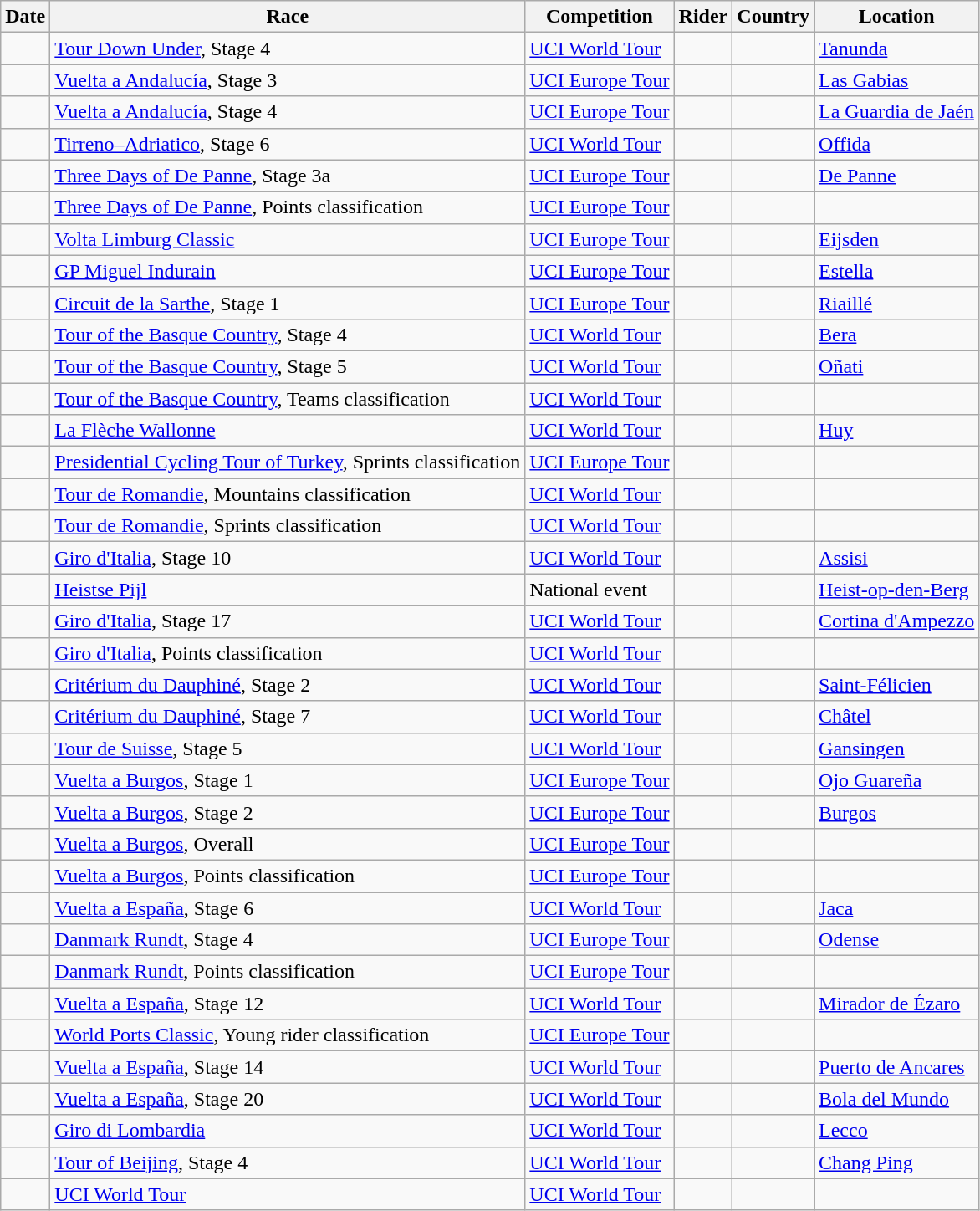<table class="wikitable sortable">
<tr>
<th>Date</th>
<th>Race</th>
<th>Competition</th>
<th>Rider</th>
<th>Country</th>
<th>Location</th>
</tr>
<tr>
<td></td>
<td><a href='#'>Tour Down Under</a>, Stage 4</td>
<td><a href='#'>UCI World Tour</a></td>
<td></td>
<td></td>
<td><a href='#'>Tanunda</a></td>
</tr>
<tr>
<td></td>
<td><a href='#'>Vuelta a Andalucía</a>, Stage 3</td>
<td><a href='#'>UCI Europe Tour</a></td>
<td></td>
<td></td>
<td><a href='#'>Las Gabias</a></td>
</tr>
<tr>
<td></td>
<td><a href='#'>Vuelta a Andalucía</a>, Stage 4</td>
<td><a href='#'>UCI Europe Tour</a></td>
<td></td>
<td></td>
<td><a href='#'>La Guardia de Jaén</a></td>
</tr>
<tr>
<td></td>
<td><a href='#'>Tirreno–Adriatico</a>, Stage 6</td>
<td><a href='#'>UCI World Tour</a></td>
<td></td>
<td></td>
<td><a href='#'>Offida</a></td>
</tr>
<tr>
<td></td>
<td><a href='#'>Three Days of De Panne</a>, Stage 3a</td>
<td><a href='#'>UCI Europe Tour</a></td>
<td></td>
<td></td>
<td><a href='#'>De Panne</a></td>
</tr>
<tr>
<td></td>
<td><a href='#'>Three Days of De Panne</a>, Points classification</td>
<td><a href='#'>UCI Europe Tour</a></td>
<td></td>
<td></td>
<td></td>
</tr>
<tr>
<td></td>
<td><a href='#'>Volta Limburg Classic</a></td>
<td><a href='#'>UCI Europe Tour</a></td>
<td></td>
<td></td>
<td><a href='#'>Eijsden</a></td>
</tr>
<tr>
<td></td>
<td><a href='#'>GP Miguel Indurain</a></td>
<td><a href='#'>UCI Europe Tour</a></td>
<td></td>
<td></td>
<td><a href='#'>Estella</a></td>
</tr>
<tr>
<td></td>
<td><a href='#'>Circuit de la Sarthe</a>, Stage 1</td>
<td><a href='#'>UCI Europe Tour</a></td>
<td></td>
<td></td>
<td><a href='#'>Riaillé</a></td>
</tr>
<tr>
<td></td>
<td><a href='#'>Tour of the Basque Country</a>, Stage 4</td>
<td><a href='#'>UCI World Tour</a></td>
<td></td>
<td></td>
<td><a href='#'>Bera</a></td>
</tr>
<tr>
<td></td>
<td><a href='#'>Tour of the Basque Country</a>, Stage 5</td>
<td><a href='#'>UCI World Tour</a></td>
<td></td>
<td></td>
<td><a href='#'>Oñati</a></td>
</tr>
<tr>
<td></td>
<td><a href='#'>Tour of the Basque Country</a>, Teams classification</td>
<td><a href='#'>UCI World Tour</a></td>
<td align="center"></td>
<td></td>
<td></td>
</tr>
<tr>
<td></td>
<td><a href='#'>La Flèche Wallonne</a></td>
<td><a href='#'>UCI World Tour</a></td>
<td></td>
<td></td>
<td><a href='#'>Huy</a></td>
</tr>
<tr>
<td></td>
<td><a href='#'>Presidential Cycling Tour of Turkey</a>, Sprints classification</td>
<td><a href='#'>UCI Europe Tour</a></td>
<td></td>
<td></td>
<td></td>
</tr>
<tr>
<td></td>
<td><a href='#'>Tour de Romandie</a>, Mountains classification</td>
<td><a href='#'>UCI World Tour</a></td>
<td></td>
<td></td>
<td></td>
</tr>
<tr>
<td></td>
<td><a href='#'>Tour de Romandie</a>, Sprints classification</td>
<td><a href='#'>UCI World Tour</a></td>
<td></td>
<td></td>
<td></td>
</tr>
<tr>
<td></td>
<td><a href='#'>Giro d'Italia</a>, Stage 10</td>
<td><a href='#'>UCI World Tour</a></td>
<td></td>
<td></td>
<td><a href='#'>Assisi</a></td>
</tr>
<tr>
<td></td>
<td><a href='#'>Heistse Pijl</a></td>
<td>National event</td>
<td></td>
<td></td>
<td><a href='#'>Heist-op-den-Berg</a></td>
</tr>
<tr>
<td></td>
<td><a href='#'>Giro d'Italia</a>, Stage 17</td>
<td><a href='#'>UCI World Tour</a></td>
<td></td>
<td></td>
<td><a href='#'>Cortina d'Ampezzo</a></td>
</tr>
<tr>
<td></td>
<td><a href='#'>Giro d'Italia</a>, Points classification</td>
<td><a href='#'>UCI World Tour</a></td>
<td></td>
<td></td>
<td></td>
</tr>
<tr>
<td></td>
<td><a href='#'>Critérium du Dauphiné</a>, Stage 2</td>
<td><a href='#'>UCI World Tour</a></td>
<td></td>
<td></td>
<td><a href='#'>Saint-Félicien</a></td>
</tr>
<tr>
<td></td>
<td><a href='#'>Critérium du Dauphiné</a>, Stage 7</td>
<td><a href='#'>UCI World Tour</a></td>
<td></td>
<td></td>
<td><a href='#'>Châtel</a></td>
</tr>
<tr>
<td></td>
<td><a href='#'>Tour de Suisse</a>, Stage 5</td>
<td><a href='#'>UCI World Tour</a></td>
<td></td>
<td></td>
<td><a href='#'>Gansingen</a></td>
</tr>
<tr>
<td></td>
<td><a href='#'>Vuelta a Burgos</a>, Stage 1</td>
<td><a href='#'>UCI Europe Tour</a></td>
<td></td>
<td></td>
<td><a href='#'>Ojo Guareña</a></td>
</tr>
<tr>
<td></td>
<td><a href='#'>Vuelta a Burgos</a>, Stage 2</td>
<td><a href='#'>UCI Europe Tour</a></td>
<td></td>
<td></td>
<td><a href='#'>Burgos</a></td>
</tr>
<tr>
<td></td>
<td><a href='#'>Vuelta a Burgos</a>, Overall</td>
<td><a href='#'>UCI Europe Tour</a></td>
<td></td>
<td></td>
<td></td>
</tr>
<tr>
<td></td>
<td><a href='#'>Vuelta a Burgos</a>, Points classification</td>
<td><a href='#'>UCI Europe Tour</a></td>
<td></td>
<td></td>
<td></td>
</tr>
<tr>
<td></td>
<td><a href='#'>Vuelta a España</a>, Stage 6</td>
<td><a href='#'>UCI World Tour</a></td>
<td></td>
<td></td>
<td><a href='#'>Jaca</a></td>
</tr>
<tr>
<td></td>
<td><a href='#'>Danmark Rundt</a>, Stage 4</td>
<td><a href='#'>UCI Europe Tour</a></td>
<td></td>
<td></td>
<td><a href='#'>Odense</a></td>
</tr>
<tr>
<td></td>
<td><a href='#'>Danmark Rundt</a>, Points classification</td>
<td><a href='#'>UCI Europe Tour</a></td>
<td></td>
<td></td>
<td></td>
</tr>
<tr>
<td></td>
<td><a href='#'>Vuelta a España</a>, Stage 12</td>
<td><a href='#'>UCI World Tour</a></td>
<td></td>
<td></td>
<td><a href='#'>Mirador de Ézaro</a></td>
</tr>
<tr>
<td></td>
<td><a href='#'>World Ports Classic</a>, Young rider classification</td>
<td><a href='#'>UCI Europe Tour</a></td>
<td></td>
<td align="center"></td>
<td></td>
</tr>
<tr>
<td></td>
<td><a href='#'>Vuelta a España</a>, Stage 14</td>
<td><a href='#'>UCI World Tour</a></td>
<td></td>
<td></td>
<td><a href='#'>Puerto de Ancares</a></td>
</tr>
<tr>
<td></td>
<td><a href='#'>Vuelta a España</a>, Stage 20</td>
<td><a href='#'>UCI World Tour</a></td>
<td></td>
<td></td>
<td><a href='#'>Bola del Mundo</a></td>
</tr>
<tr>
<td></td>
<td><a href='#'>Giro di Lombardia</a></td>
<td><a href='#'>UCI World Tour</a></td>
<td></td>
<td></td>
<td><a href='#'>Lecco</a></td>
</tr>
<tr>
<td></td>
<td><a href='#'>Tour of Beijing</a>, Stage 4</td>
<td><a href='#'>UCI World Tour</a></td>
<td></td>
<td></td>
<td><a href='#'>Chang Ping</a></td>
</tr>
<tr>
<td></td>
<td><a href='#'>UCI World Tour</a></td>
<td><a href='#'>UCI World Tour</a></td>
<td></td>
<td></td>
<td></td>
</tr>
</table>
